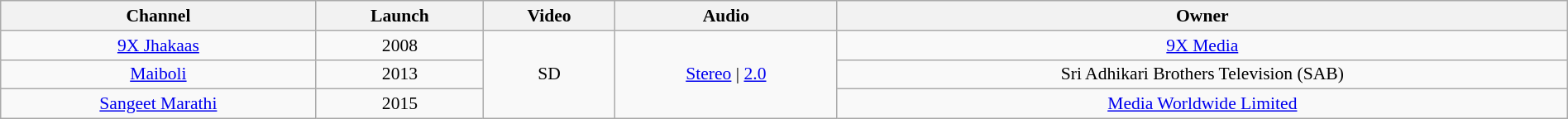<table class="wikitable sortable" style="border-collapse:collapse; font-size: 90%; text-align:center" width="100%">
<tr>
<th>Channel</th>
<th>Launch</th>
<th>Video</th>
<th>Audio</th>
<th>Owner</th>
</tr>
<tr>
<td><a href='#'>9X Jhakaas</a></td>
<td>2008</td>
<td rowspan="3">SD</td>
<td rowspan="3"><a href='#'>Stereo</a> | <a href='#'>2.0</a></td>
<td><a href='#'>9X Media</a></td>
</tr>
<tr>
<td><a href='#'>Maiboli</a></td>
<td>2013</td>
<td>Sri Adhikari Brothers Television (SAB)</td>
</tr>
<tr>
<td><a href='#'>Sangeet Marathi</a></td>
<td>2015</td>
<td><a href='#'>Media Worldwide Limited</a></td>
</tr>
</table>
